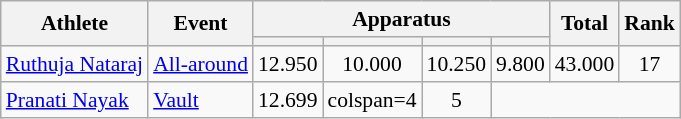<table class="wikitable" style="font-size:90%;text-align:center;">
<tr>
<th rowspan=2>Athlete</th>
<th rowspan=2>Event</th>
<th colspan=4>Apparatus</th>
<th rowspan=2>Total</th>
<th rowspan=2>Rank</th>
</tr>
<tr style="font-size:95%">
<th></th>
<th></th>
<th></th>
<th></th>
</tr>
<tr>
<td align=left><a href='#'>Ruthuja Nataraj</a></td>
<td align=left><a href='#'>All-around</a></td>
<td>12.950</td>
<td>10.000</td>
<td>10.250</td>
<td>9.800</td>
<td>43.000</td>
<td>17</td>
</tr>
<tr>
<td align=left><a href='#'>Pranati Nayak</a></td>
<td align=left><a href='#'>Vault</a></td>
<td>12.699</td>
<td>colspan=4 </td>
<td>5</td>
</tr>
</table>
